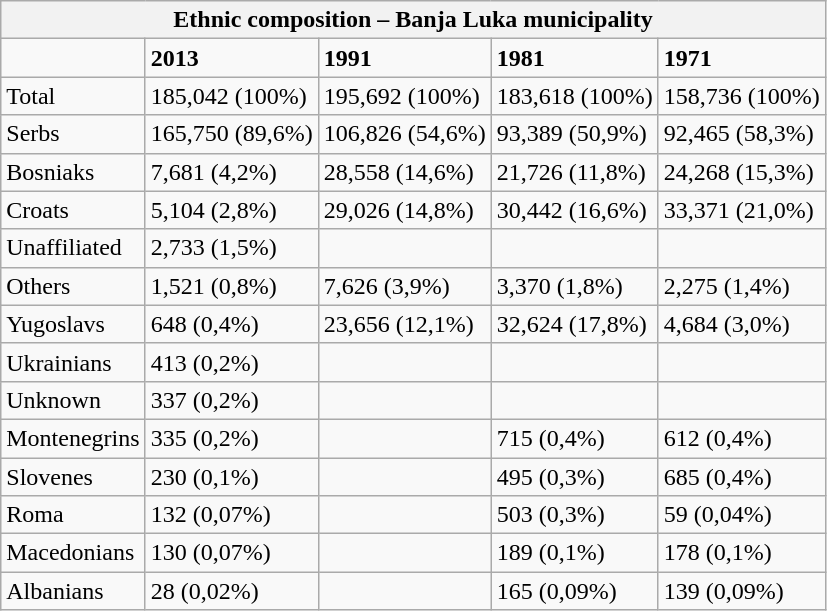<table class="wikitable">
<tr>
<th colspan="8">Ethnic composition – Banja Luka municipality</th>
</tr>
<tr>
<td></td>
<td><strong>2013</strong></td>
<td><strong>1991</strong></td>
<td><strong>1981</strong></td>
<td><strong>1971</strong></td>
</tr>
<tr>
<td>Total</td>
<td>185,042 (100%)</td>
<td>195,692 (100%)</td>
<td>183,618 (100%)</td>
<td>158,736 (100%)</td>
</tr>
<tr>
<td>Serbs</td>
<td>165,750 (89,6%)</td>
<td>106,826 (54,6%)</td>
<td>93,389 (50,9%)</td>
<td>92,465 (58,3%)</td>
</tr>
<tr>
<td>Bosniaks</td>
<td>7,681 (4,2%)</td>
<td>28,558 (14,6%)</td>
<td>21,726 (11,8%)</td>
<td>24,268 (15,3%)</td>
</tr>
<tr>
<td>Croats</td>
<td>5,104 (2,8%)</td>
<td>29,026 (14,8%)</td>
<td>30,442 (16,6%)</td>
<td>33,371 (21,0%)</td>
</tr>
<tr>
<td>Unaffiliated</td>
<td>2,733 (1,5%)</td>
<td></td>
<td></td>
<td></td>
</tr>
<tr>
<td>Others</td>
<td>1,521 (0,8%)</td>
<td>7,626 (3,9%)</td>
<td>3,370 (1,8%)</td>
<td>2,275 (1,4%)</td>
</tr>
<tr>
<td>Yugoslavs</td>
<td>648 (0,4%)</td>
<td>23,656 (12,1%)</td>
<td>32,624 (17,8%)</td>
<td>4,684 (3,0%)</td>
</tr>
<tr>
<td>Ukrainians</td>
<td>413 (0,2%)</td>
<td></td>
<td></td>
<td></td>
</tr>
<tr>
<td>Unknown</td>
<td>337 (0,2%)</td>
<td></td>
<td></td>
<td></td>
</tr>
<tr>
<td>Montenegrins</td>
<td>335 (0,2%)</td>
<td></td>
<td>715 (0,4%)</td>
<td>612 (0,4%)</td>
</tr>
<tr>
<td>Slovenes</td>
<td>230 (0,1%)</td>
<td></td>
<td>495 (0,3%)</td>
<td>685 (0,4%)</td>
</tr>
<tr>
<td>Roma</td>
<td>132 (0,07%)</td>
<td></td>
<td>503 (0,3%)</td>
<td>59 (0,04%)</td>
</tr>
<tr>
<td>Macedonians</td>
<td>130 (0,07%)</td>
<td></td>
<td>189 (0,1%)</td>
<td>178 (0,1%)</td>
</tr>
<tr>
<td>Albanians</td>
<td>28 (0,02%)</td>
<td></td>
<td>165 (0,09%)</td>
<td>139 (0,09%)</td>
</tr>
</table>
